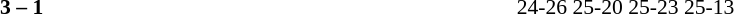<table width=100% cellspacing=1>
<tr>
<th width=20%></th>
<th width=12%></th>
<th width=20%></th>
<th width=33%></th>
<td></td>
</tr>
<tr style=font-size:90%>
<td align=right><strong></strong></td>
<td align=center><strong>3 – 1</strong></td>
<td></td>
<td>24-26 25-20 25-23 25-13</td>
</tr>
</table>
